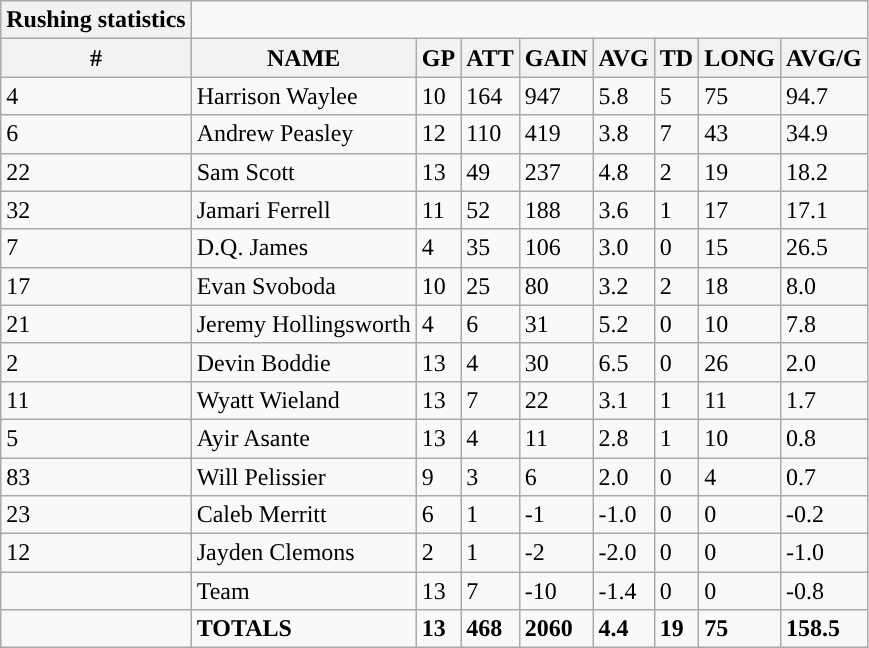<table class="wikitable collapsible">
<tr>
<th style="text-align:center; ">Rushing statistics</th>
</tr>
<tr>
<th>#</th>
<th>NAME</th>
<th>GP</th>
<th>ATT</th>
<th>GAIN</th>
<th>AVG</th>
<th>TD</th>
<th>LONG</th>
<th>AVG/G</th>
</tr>
<tr>
<td>4</td>
<td>Harrison Waylee</td>
<td>10</td>
<td>164</td>
<td>947</td>
<td>5.8</td>
<td>5</td>
<td>75</td>
<td>94.7</td>
</tr>
<tr>
<td>6</td>
<td>Andrew Peasley</td>
<td>12</td>
<td>110</td>
<td>419</td>
<td>3.8</td>
<td>7</td>
<td>43</td>
<td>34.9</td>
</tr>
<tr>
<td>22</td>
<td>Sam Scott</td>
<td>13</td>
<td>49</td>
<td>237</td>
<td>4.8</td>
<td>2</td>
<td>19</td>
<td>18.2</td>
</tr>
<tr>
<td>32</td>
<td>Jamari Ferrell</td>
<td>11</td>
<td>52</td>
<td>188</td>
<td>3.6</td>
<td>1</td>
<td>17</td>
<td>17.1</td>
</tr>
<tr>
<td>7</td>
<td>D.Q. James</td>
<td>4</td>
<td>35</td>
<td>106</td>
<td>3.0</td>
<td>0</td>
<td>15</td>
<td>26.5</td>
</tr>
<tr>
<td>17</td>
<td>Evan Svoboda</td>
<td>10</td>
<td>25</td>
<td>80</td>
<td>3.2</td>
<td>2</td>
<td>18</td>
<td>8.0</td>
</tr>
<tr>
<td>21</td>
<td>Jeremy Hollingsworth</td>
<td>4</td>
<td>6</td>
<td>31</td>
<td>5.2</td>
<td>0</td>
<td>10</td>
<td>7.8</td>
</tr>
<tr>
<td>2</td>
<td>Devin Boddie</td>
<td>13</td>
<td>4</td>
<td>30</td>
<td>6.5</td>
<td>0</td>
<td>26</td>
<td>2.0</td>
</tr>
<tr>
<td>11</td>
<td>Wyatt Wieland</td>
<td>13</td>
<td>7</td>
<td>22</td>
<td>3.1</td>
<td>1</td>
<td>11</td>
<td>1.7</td>
</tr>
<tr>
<td>5</td>
<td>Ayir Asante</td>
<td>13</td>
<td>4</td>
<td>11</td>
<td>2.8</td>
<td>1</td>
<td>10</td>
<td>0.8</td>
</tr>
<tr>
<td>83</td>
<td>Will Pelissier</td>
<td>9</td>
<td>3</td>
<td>6</td>
<td>2.0</td>
<td>0</td>
<td>4</td>
<td>0.7</td>
</tr>
<tr>
<td>23</td>
<td>Caleb Merritt</td>
<td>6</td>
<td>1</td>
<td>-1</td>
<td>-1.0</td>
<td>0</td>
<td>0</td>
<td>-0.2</td>
</tr>
<tr>
<td>12</td>
<td>Jayden Clemons</td>
<td>2</td>
<td>1</td>
<td>-2</td>
<td>-2.0</td>
<td>0</td>
<td>0</td>
<td>-1.0</td>
</tr>
<tr>
<td></td>
<td>Team</td>
<td>13</td>
<td>7</td>
<td>-10</td>
<td>-1.4</td>
<td>0</td>
<td>0</td>
<td>-0.8</td>
</tr>
<tr>
<td></td>
<td><strong>TOTALS</strong></td>
<td><strong>13</strong></td>
<td><strong>468</strong></td>
<td><strong>2060</strong></td>
<td><strong>4.4</strong></td>
<td><strong>19</strong></td>
<td><strong>75</strong></td>
<td><strong>158.5</strong></td>
</tr>
</table>
